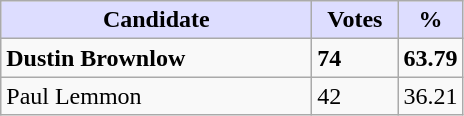<table class="wikitable">
<tr>
<th style="background:#ddf; width:200px;">Candidate</th>
<th style="background:#ddf; width:50px;">Votes</th>
<th style="background:#ddf; width:30px;">%</th>
</tr>
<tr>
<td><strong>Dustin Brownlow</strong></td>
<td><strong>74</strong></td>
<td><strong>63.79</strong></td>
</tr>
<tr>
<td>Paul Lemmon</td>
<td>42</td>
<td>36.21</td>
</tr>
</table>
